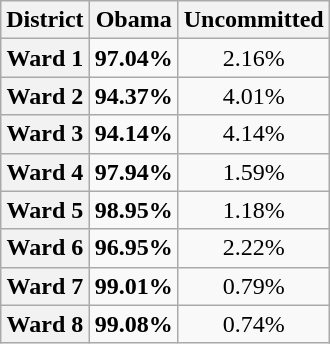<table class="wikitable sortable">
<tr>
<th>District</th>
<th>Obama</th>
<th>Uncommitted</th>
</tr>
<tr align=center>
<th>Ward 1</th>
<td><strong>97.04%</strong></td>
<td>2.16%</td>
</tr>
<tr align=center>
<th>Ward 2</th>
<td><strong>94.37%</strong></td>
<td>4.01%</td>
</tr>
<tr align=center>
<th>Ward 3</th>
<td><strong>94.14%</strong></td>
<td>4.14%</td>
</tr>
<tr align=center>
<th>Ward 4</th>
<td><strong>97.94%</strong></td>
<td>1.59%</td>
</tr>
<tr align=center>
<th>Ward 5</th>
<td><strong>98.95%</strong></td>
<td>1.18%</td>
</tr>
<tr align=center>
<th>Ward 6</th>
<td><strong>96.95%</strong></td>
<td>2.22%</td>
</tr>
<tr align=center>
<th>Ward 7</th>
<td><strong>99.01%</strong></td>
<td>0.79%</td>
</tr>
<tr align=center>
<th>Ward 8</th>
<td><strong>99.08%</strong></td>
<td>0.74%</td>
</tr>
</table>
